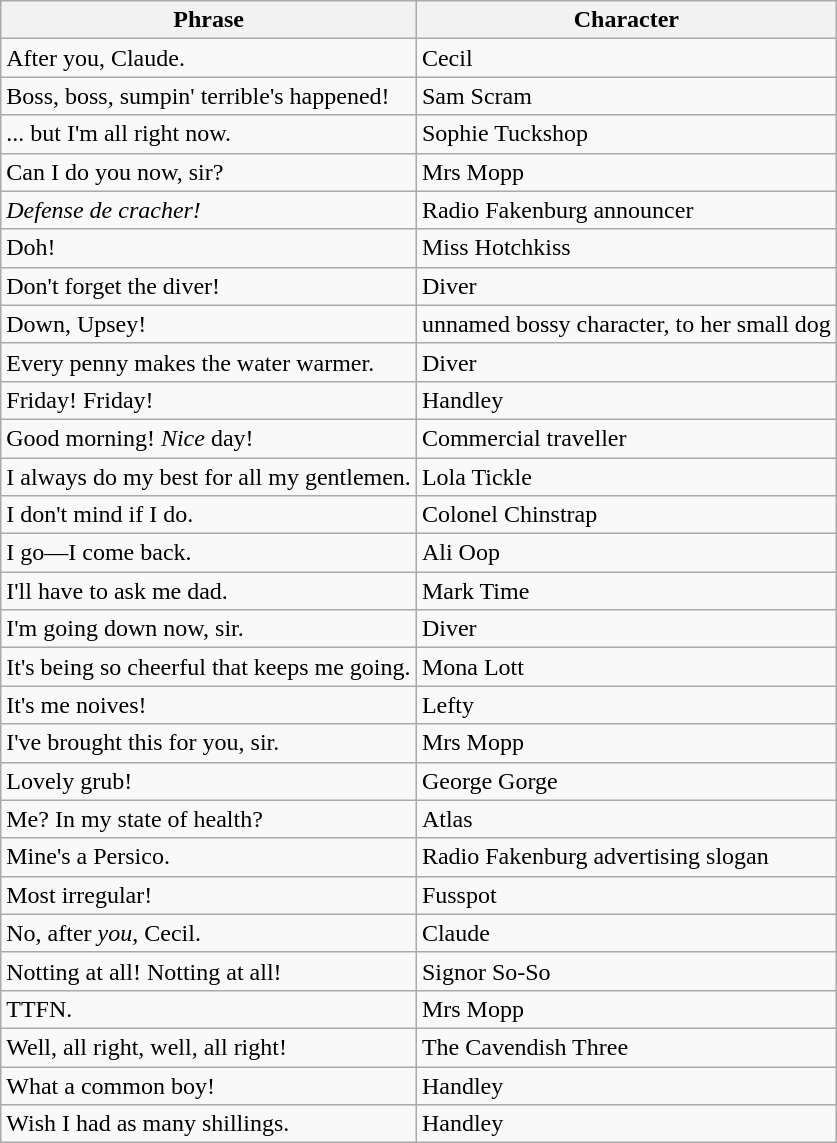<table class="wikitable sortable plainrowheaders" style="text-align: left; margin-right: 0;">
<tr>
<th scope="col">Phrase</th>
<th scope="col">Character</th>
</tr>
<tr>
<td>After you, Claude.</td>
<td>Cecil</td>
</tr>
<tr>
<td>Boss, boss, sumpin' terrible's happened!</td>
<td>Sam Scram</td>
</tr>
<tr>
<td>... but I'm all right now.</td>
<td>Sophie Tuckshop</td>
</tr>
<tr>
<td>Can I do you now, sir?</td>
<td>Mrs Mopp</td>
</tr>
<tr>
<td><em>Defense de cracher!</em></td>
<td>Radio Fakenburg announcer</td>
</tr>
<tr>
<td>Doh!</td>
<td>Miss Hotchkiss</td>
</tr>
<tr>
<td>Don't forget the diver!</td>
<td>Diver</td>
</tr>
<tr>
<td>Down, Upsey!</td>
<td>unnamed bossy character, to her small dog</td>
</tr>
<tr>
<td>Every penny makes the water warmer.</td>
<td>Diver</td>
</tr>
<tr>
<td>Friday! Friday!</td>
<td>Handley</td>
</tr>
<tr>
<td>Good morning! <em>Nice</em> day!</td>
<td>Commercial traveller</td>
</tr>
<tr>
<td>I always do my best for all my gentlemen.</td>
<td>Lola Tickle</td>
</tr>
<tr>
<td>I don't mind if I do.</td>
<td>Colonel Chinstrap</td>
</tr>
<tr>
<td>I go—I come back.</td>
<td>Ali Oop</td>
</tr>
<tr>
<td>I'll have to ask me dad.</td>
<td>Mark Time</td>
</tr>
<tr>
<td>I'm going down now, sir.</td>
<td>Diver</td>
</tr>
<tr>
<td>It's being so cheerful that keeps me going.</td>
<td>Mona Lott</td>
</tr>
<tr>
<td>It's me noives!</td>
<td>Lefty</td>
</tr>
<tr>
<td>I've brought this for you, sir.</td>
<td>Mrs Mopp</td>
</tr>
<tr>
<td>Lovely grub!</td>
<td>George Gorge</td>
</tr>
<tr>
<td>Me? In my state of health?</td>
<td>Atlas</td>
</tr>
<tr>
<td>Mine's a Persico.</td>
<td>Radio Fakenburg advertising slogan</td>
</tr>
<tr>
<td>Most irregular!</td>
<td>Fusspot</td>
</tr>
<tr>
<td>No, after <em>you</em>, Cecil.</td>
<td>Claude</td>
</tr>
<tr>
<td>Notting at all! Notting at all!</td>
<td>Signor So-So</td>
</tr>
<tr>
<td>TTFN.</td>
<td>Mrs Mopp</td>
</tr>
<tr>
<td>Well, all right, well, all right!</td>
<td>The Cavendish Three</td>
</tr>
<tr>
<td>What a common boy!</td>
<td>Handley</td>
</tr>
<tr>
<td>Wish I had as many shillings.</td>
<td>Handley</td>
</tr>
</table>
